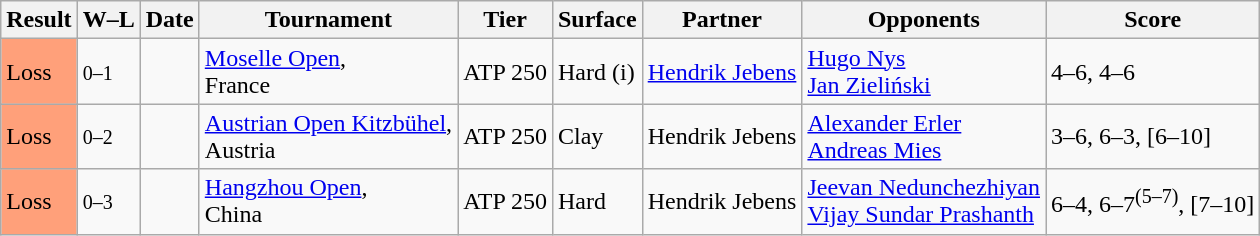<table class="sortable wikitable nowrap">
<tr>
<th>Result</th>
<th class="unsortable">W–L</th>
<th>Date</th>
<th>Tournament</th>
<th>Tier</th>
<th>Surface</th>
<th>Partner</th>
<th>Opponents</th>
<th class="unsortable">Score</th>
</tr>
<tr>
<td style="background:#ffa07a">Loss</td>
<td><small>0–1</small></td>
<td><a href='#'></a></td>
<td><a href='#'>Moselle Open</a>, <br> France</td>
<td>ATP 250</td>
<td>Hard (i)</td>
<td> <a href='#'>Hendrik Jebens</a></td>
<td> <a href='#'>Hugo Nys</a><br> <a href='#'>Jan Zieliński</a></td>
<td>4–6, 4–6</td>
</tr>
<tr>
<td style="background:#ffa07a">Loss</td>
<td><small>0–2</small></td>
<td><a href='#'></a></td>
<td><a href='#'>Austrian Open Kitzbühel</a>, <br> Austria</td>
<td>ATP 250</td>
<td>Clay</td>
<td> Hendrik Jebens</td>
<td> <a href='#'>Alexander Erler</a><br> <a href='#'>Andreas Mies</a></td>
<td>3–6, 6–3, [6–10]</td>
</tr>
<tr>
<td style="background:#ffa07a">Loss</td>
<td><small>0–3</small></td>
<td><a href='#'></a></td>
<td><a href='#'>Hangzhou Open</a>, <br> China</td>
<td>ATP 250</td>
<td>Hard</td>
<td> Hendrik Jebens</td>
<td> <a href='#'>Jeevan Nedunchezhiyan</a> <br> <a href='#'>Vijay Sundar Prashanth</a></td>
<td>6–4, 6–7<sup>(5–7)</sup>, [7–10]</td>
</tr>
</table>
